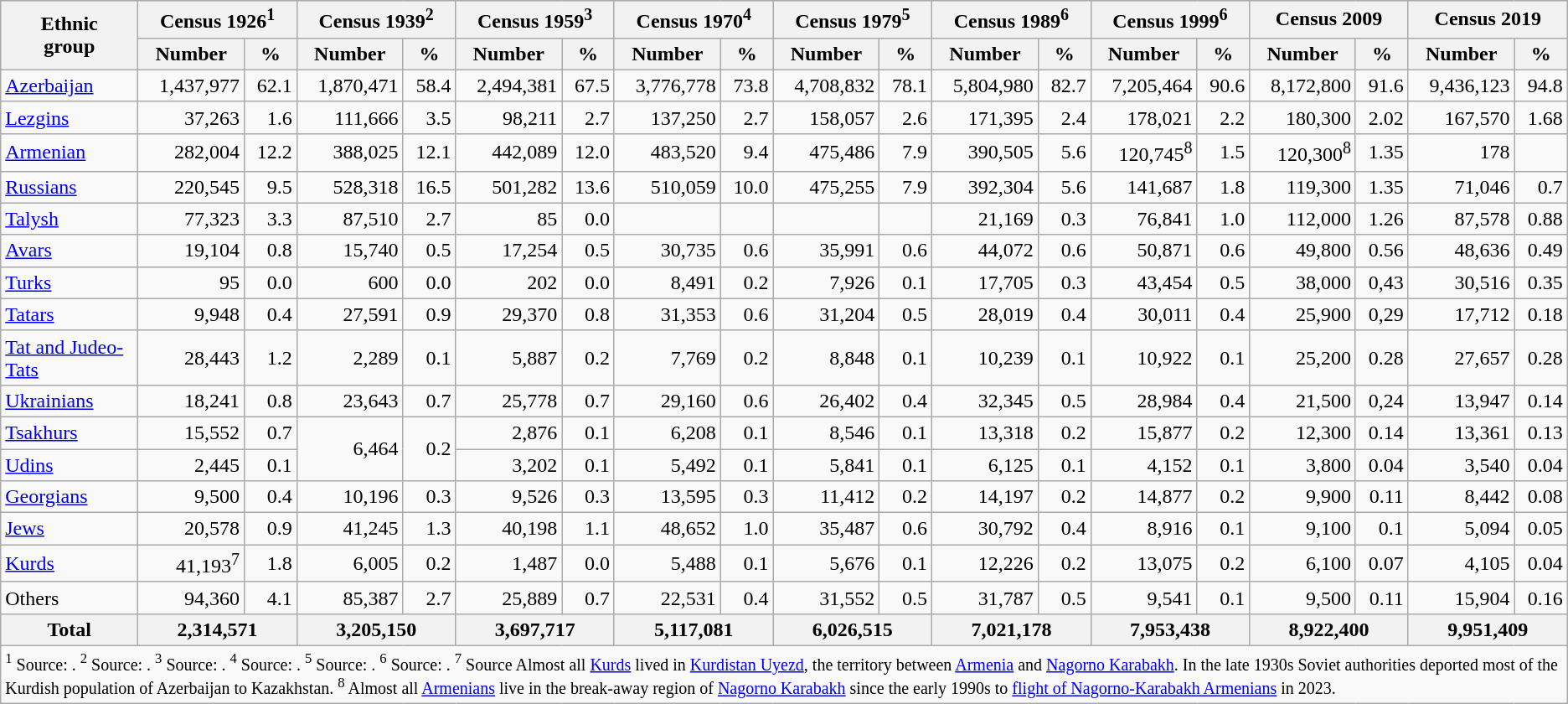<table class="wikitable sortable" style="text-align: right;">
<tr bgcolor="#e0e0e0">
<th rowspan="2">Ethnic<br>group</th>
<th colspan="2">Census 1926<sup>1</sup></th>
<th colspan="2">Census 1939<sup>2</sup></th>
<th colspan="2">Census 1959<sup>3</sup></th>
<th colspan="2">Census 1970<sup>4</sup></th>
<th colspan="2">Census 1979<sup>5</sup></th>
<th colspan="2">Census 1989<sup>6</sup></th>
<th colspan="2">Census 1999<sup>6</sup></th>
<th colspan="2">Census 2009</th>
<th colspan="2">Census 2019</th>
</tr>
<tr bgcolor="#e0e0e0">
<th>Number</th>
<th>%</th>
<th>Number</th>
<th>%</th>
<th>Number</th>
<th>%</th>
<th>Number</th>
<th>%</th>
<th>Number</th>
<th>%</th>
<th>Number</th>
<th>%</th>
<th>Number</th>
<th>%</th>
<th>Number</th>
<th>%</th>
<th>Number</th>
<th>%</th>
</tr>
<tr>
<td align="left"><a href='#'>Azerbaijan</a></td>
<td align="right">1,437,977</td>
<td align="right">62.1</td>
<td align="right">1,870,471</td>
<td align="right">58.4</td>
<td align="right">2,494,381</td>
<td align="right">67.5</td>
<td align="right">3,776,778</td>
<td align="right">73.8</td>
<td align="right">4,708,832</td>
<td align="right">78.1</td>
<td align="right">5,804,980</td>
<td align="right">82.7</td>
<td align="right">7,205,464</td>
<td align="right">90.6</td>
<td align="right">8,172,800</td>
<td align="right">91.6</td>
<td>9,436,123</td>
<td>94.8</td>
</tr>
<tr>
<td align="left"><a href='#'>Lezgins</a></td>
<td align="right">37,263</td>
<td align="right">1.6</td>
<td align="right">111,666</td>
<td align="right">3.5</td>
<td align="right">98,211</td>
<td align="right">2.7</td>
<td align="right">137,250</td>
<td align="right">2.7</td>
<td align="right">158,057</td>
<td align="right">2.6</td>
<td align="right">171,395</td>
<td align="right">2.4</td>
<td align="right">178,021</td>
<td align="right">2.2</td>
<td align="right">180,300</td>
<td align="right">2.02</td>
<td>167,570</td>
<td>1.68</td>
</tr>
<tr>
<td align="left"><a href='#'>Armenian</a></td>
<td>282,004</td>
<td>12.2</td>
<td>388,025</td>
<td>12.1</td>
<td>442,089</td>
<td>12.0</td>
<td>483,520</td>
<td>9.4</td>
<td>475,486</td>
<td>7.9</td>
<td>390,505</td>
<td>5.6</td>
<td>120,745<sup>8</sup></td>
<td>1.5</td>
<td>120,300<sup>8</sup></td>
<td>1.35</td>
<td>178</td>
<td></td>
</tr>
<tr>
<td align="left"><a href='#'>Russians</a></td>
<td align="right">220,545</td>
<td align="right">9.5</td>
<td align="right">528,318</td>
<td align="right">16.5</td>
<td align="right">501,282</td>
<td align="right">13.6</td>
<td align="right">510,059</td>
<td align="right">10.0</td>
<td align="right">475,255</td>
<td align="right">7.9</td>
<td align="right">392,304</td>
<td align="right">5.6</td>
<td align="right">141,687</td>
<td align="right">1.8</td>
<td align="right">119,300</td>
<td align="right">1.35</td>
<td>71,046</td>
<td>0.7</td>
</tr>
<tr>
<td align="left"><a href='#'>Talysh</a></td>
<td align="right">77,323</td>
<td align="right">3.3</td>
<td align="right">87,510</td>
<td align="right">2.7</td>
<td align="right">85</td>
<td align="right">0.0</td>
<td align="right"></td>
<td align="right"></td>
<td align="right"></td>
<td align="right"></td>
<td align="right">21,169</td>
<td align="right">0.3</td>
<td align="right">76,841</td>
<td align="right">1.0</td>
<td align="right">112,000</td>
<td align="right">1.26</td>
<td>87,578</td>
<td>0.88</td>
</tr>
<tr>
<td align="left"><a href='#'>Avars</a></td>
<td align="right">19,104</td>
<td align="right">0.8</td>
<td align="right">15,740</td>
<td align="right">0.5</td>
<td align="right">17,254</td>
<td align="right">0.5</td>
<td align="right">30,735</td>
<td align="right">0.6</td>
<td align="right">35,991</td>
<td align="right">0.6</td>
<td align="right">44,072</td>
<td align="right">0.6</td>
<td align="right">50,871</td>
<td align="right">0.6</td>
<td align="right">49,800</td>
<td align="right">0.56</td>
<td>48,636</td>
<td>0.49</td>
</tr>
<tr>
<td align="left"><a href='#'>Turks</a></td>
<td align="right">95</td>
<td align="right">0.0</td>
<td align="right">600</td>
<td align="right">0.0</td>
<td align="right">202</td>
<td align="right">0.0</td>
<td align="right">8,491</td>
<td align="right">0.2</td>
<td align="right">7,926</td>
<td align="right">0.1</td>
<td align="right">17,705</td>
<td align="right">0.3</td>
<td align="right">43,454</td>
<td align="right">0.5</td>
<td align="right">38,000</td>
<td align="right">0,43</td>
<td>30,516</td>
<td>0.35</td>
</tr>
<tr>
<td align="left"><a href='#'>Tatars</a></td>
<td align="right">9,948</td>
<td align="right">0.4</td>
<td align="right">27,591</td>
<td align="right">0.9</td>
<td align="right">29,370</td>
<td align="right">0.8</td>
<td align="right">31,353</td>
<td align="right">0.6</td>
<td align="right">31,204</td>
<td align="right">0.5</td>
<td align="right">28,019</td>
<td align="right">0.4</td>
<td align="right">30,011</td>
<td align="right">0.4</td>
<td align="right">25,900</td>
<td align="right">0,29</td>
<td>17,712</td>
<td>0.18</td>
</tr>
<tr>
<td align="left"><a href='#'>Tat and Judeo-Tats</a></td>
<td align="right">28,443</td>
<td align="right">1.2</td>
<td align="right">2,289</td>
<td align="right">0.1</td>
<td align="right">5,887</td>
<td align="right">0.2</td>
<td align="right">7,769</td>
<td align="right">0.2</td>
<td align="right">8,848</td>
<td align="right">0.1</td>
<td align="right">10,239</td>
<td align="right">0.1</td>
<td align="right">10,922</td>
<td align="right">0.1</td>
<td align="right">25,200</td>
<td align="right">0.28</td>
<td>27,657</td>
<td>0.28</td>
</tr>
<tr>
<td align="left"><a href='#'>Ukrainians</a></td>
<td align="right">18,241</td>
<td align="right">0.8</td>
<td align="right">23,643</td>
<td align="right">0.7</td>
<td align="right">25,778</td>
<td align="right">0.7</td>
<td align="right">29,160</td>
<td align="right">0.6</td>
<td align="right">26,402</td>
<td align="right">0.4</td>
<td align="right">32,345</td>
<td align="right">0.5</td>
<td align="right">28,984</td>
<td align="right">0.4</td>
<td align="right">21,500</td>
<td align="right">0,24</td>
<td>13,947</td>
<td>0.14</td>
</tr>
<tr>
<td align="left"><a href='#'>Tsakhurs</a></td>
<td align="right">15,552</td>
<td align="right">0.7</td>
<td rowspan="2" align="right">6,464</td>
<td rowspan="2" align="right">0.2</td>
<td align="right">2,876</td>
<td align="right">0.1</td>
<td align="right">6,208</td>
<td align="right">0.1</td>
<td align="right">8,546</td>
<td align="right">0.1</td>
<td align="right">13,318</td>
<td align="right">0.2</td>
<td align="right">15,877</td>
<td align="right">0.2</td>
<td align="right">12,300</td>
<td align="right">0.14</td>
<td>13,361</td>
<td>0.13</td>
</tr>
<tr>
<td align="left"><a href='#'>Udins</a></td>
<td align="right">2,445</td>
<td align="right">0.1</td>
<td align="right">3,202</td>
<td align="right">0.1</td>
<td align="right">5,492</td>
<td align="right">0.1</td>
<td align="right">5,841</td>
<td align="right">0.1</td>
<td align="right">6,125</td>
<td align="right">0.1</td>
<td align="right">4,152</td>
<td align="right">0.1</td>
<td align="right">3,800</td>
<td align="right">0.04</td>
<td>3,540</td>
<td>0.04</td>
</tr>
<tr>
<td align="left"><a href='#'>Georgians</a></td>
<td align="right">9,500</td>
<td align="right">0.4</td>
<td align="right">10,196</td>
<td align="right">0.3</td>
<td align="right">9,526</td>
<td align="right">0.3</td>
<td align="right">13,595</td>
<td align="right">0.3</td>
<td align="right">11,412</td>
<td align="right">0.2</td>
<td align="right">14,197</td>
<td align="right">0.2</td>
<td align="right">14,877</td>
<td align="right">0.2</td>
<td align="right">9,900</td>
<td align="right">0.11</td>
<td>8,442</td>
<td>0.08</td>
</tr>
<tr>
<td align="left"><a href='#'>Jews</a></td>
<td align="right">20,578</td>
<td align="right">0.9</td>
<td align="right">41,245</td>
<td align="right">1.3</td>
<td align="right">40,198</td>
<td align="right">1.1</td>
<td align="right">48,652</td>
<td align="right">1.0</td>
<td align="right">35,487</td>
<td align="right">0.6</td>
<td align="right">30,792</td>
<td align="right">0.4</td>
<td align="right">8,916</td>
<td align="right">0.1</td>
<td align="right">9,100</td>
<td align="right">0.1</td>
<td>5,094</td>
<td>0.05</td>
</tr>
<tr>
<td align="left"><a href='#'>Kurds</a></td>
<td align="right">41,193<sup>7</sup></td>
<td align="right">1.8</td>
<td align="right">6,005</td>
<td align="right">0.2</td>
<td align="right">1,487</td>
<td align="right">0.0</td>
<td align="right">5,488</td>
<td align="right">0.1</td>
<td align="right">5,676</td>
<td align="right">0.1</td>
<td align="right">12,226</td>
<td align="right">0.2</td>
<td align="right">13,075</td>
<td align="right">0.2</td>
<td align="right">6,100</td>
<td align="right">0.07</td>
<td>4,105</td>
<td>0.04</td>
</tr>
<tr>
<td align="left">Others</td>
<td align="right">94,360</td>
<td align="right">4.1</td>
<td align="right">85,387</td>
<td align="right">2.7</td>
<td align="right">25,889</td>
<td align="right">0.7</td>
<td align="right">22,531</td>
<td align="right">0.4</td>
<td align="right">31,552</td>
<td align="right">0.5</td>
<td align="right">31,787</td>
<td align="right">0.5</td>
<td align="right">9,541</td>
<td align="right">0.1</td>
<td align="right">9,500</td>
<td align="right">0.11</td>
<td>15,904</td>
<td>0.16</td>
</tr>
<tr bgcolor="#e0e0e0">
<th align="left">Total</th>
<th colspan="2">2,314,571</th>
<th colspan="2">3,205,150</th>
<th colspan="2">3,697,717</th>
<th colspan="2">5,117,081</th>
<th colspan="2">6,026,515</th>
<th colspan="2">7,021,178</th>
<th colspan="2">7,953,438</th>
<th colspan="2">8,922,400</th>
<th colspan="2"><strong>9,951,409</strong></th>
</tr>
<tr>
<td colspan="19" align="left"><small><sup>1</sup> Source: . <sup>2</sup> Source: . <sup>3</sup> Source: . <sup>4</sup> Source: . <sup>5</sup> Source: . <sup>6</sup> Source: . <sup>7</sup> Source  Almost all <a href='#'>Kurds</a> lived in <a href='#'>Kurdistan Uyezd</a>, the territory between <a href='#'>Armenia</a> and <a href='#'>Nagorno Karabakh</a>. In the late 1930s Soviet authorities deported most of the Kurdish population of Azerbaijan to Kazakhstan. <sup>8</sup> Almost all <a href='#'>Armenians</a> live in the break-away region of <a href='#'>Nagorno Karabakh</a> since the early 1990s to <a href='#'>flight of Nagorno-Karabakh Armenians</a> in 2023.</small></td>
</tr>
</table>
